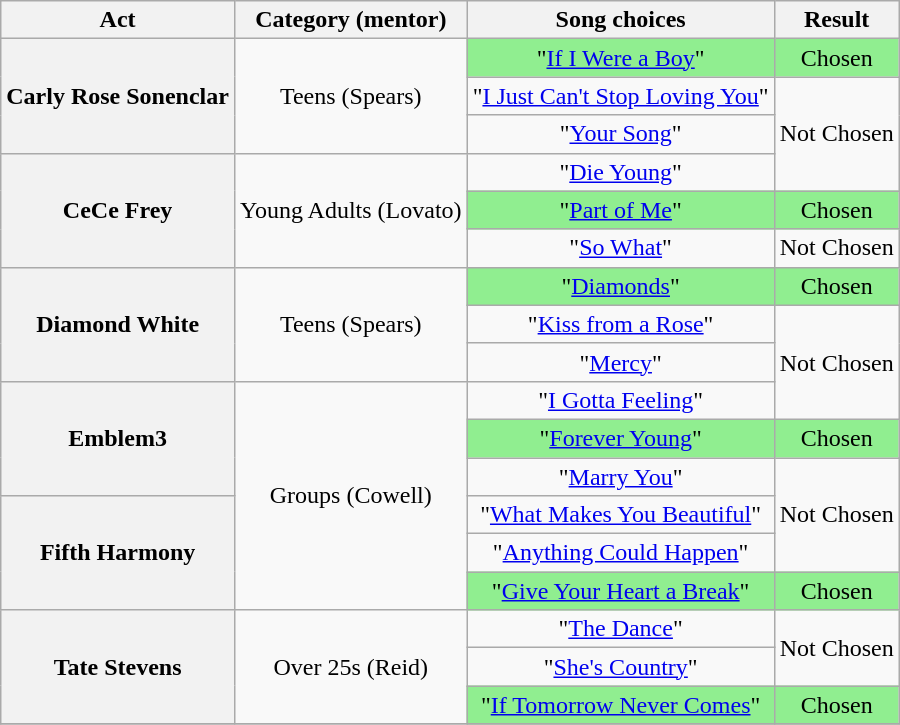<table class="wikitable plainrowheaders" style="text-align:center;">
<tr>
<th scope="col">Act</th>
<th scope="col">Category (mentor)</th>
<th>Song choices</th>
<th>Result</th>
</tr>
<tr>
<th rowspan=3 scope="row">Carly Rose Sonenclar</th>
<td rowspan=3>Teens (Spears)</td>
<td style="background:lightgreen;">"<a href='#'>If I Were a Boy</a>"</td>
<td style="background:lightgreen;">Chosen</td>
</tr>
<tr>
<td>"<a href='#'>I Just Can't Stop Loving You</a>"</td>
<td rowspan=3>Not Chosen</td>
</tr>
<tr>
<td>"<a href='#'>Your Song</a>"</td>
</tr>
<tr>
<th rowspan=3 scope="row">CeCe Frey</th>
<td rowspan=3>Young Adults (Lovato)</td>
<td>"<a href='#'>Die Young</a>"</td>
</tr>
<tr style="background:lightgreen;">
<td>"<a href='#'>Part of Me</a>"</td>
<td>Chosen</td>
</tr>
<tr>
<td>"<a href='#'>So What</a>"</td>
<td>Not Chosen</td>
</tr>
<tr>
<th rowspan=3 scope="row">Diamond White</th>
<td rowspan=3>Teens (Spears)</td>
<td style="background:lightgreen;">"<a href='#'>Diamonds</a>"</td>
<td style="background:lightgreen;">Chosen</td>
</tr>
<tr>
<td>"<a href='#'>Kiss from a Rose</a>"</td>
<td rowspan=3>Not Chosen</td>
</tr>
<tr>
<td>"<a href='#'>Mercy</a>"</td>
</tr>
<tr>
<th rowspan=3 scope="row">Emblem3</th>
<td rowspan=6>Groups (Cowell)</td>
<td>"<a href='#'>I Gotta Feeling</a>"</td>
</tr>
<tr style="background:lightgreen;">
<td>"<a href='#'>Forever Young</a>"</td>
<td>Chosen</td>
</tr>
<tr>
<td>"<a href='#'>Marry You</a>"</td>
<td rowspan=3>Not Chosen</td>
</tr>
<tr>
<th rowspan=3 scope="row">Fifth Harmony</th>
<td>"<a href='#'>What Makes You Beautiful</a>"</td>
</tr>
<tr>
<td>"<a href='#'>Anything Could Happen</a>"</td>
</tr>
<tr style="background:lightgreen;">
<td>"<a href='#'>Give Your Heart a Break</a>"</td>
<td>Chosen</td>
</tr>
<tr>
<th rowspan=3 scope="row">Tate Stevens</th>
<td rowspan=3>Over 25s (Reid)</td>
<td>"<a href='#'>The Dance</a>"</td>
<td rowspan=2>Not Chosen</td>
</tr>
<tr>
<td>"<a href='#'>She's Country</a>"</td>
</tr>
<tr style="background:lightgreen;">
<td>"<a href='#'>If Tomorrow Never Comes</a>"</td>
<td>Chosen</td>
</tr>
<tr>
</tr>
</table>
